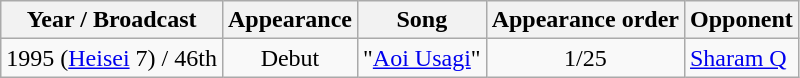<table class=wikitable>
<tr>
<th>Year / Broadcast</th>
<th>Appearance</th>
<th>Song</th>
<th>Appearance order</th>
<th>Opponent</th>
</tr>
<tr>
<td>1995 (<a href='#'>Heisei</a> 7) / 46th</td>
<td align=center>Debut</td>
<td>"<a href='#'>Aoi Usagi</a>"</td>
<td align=center>1/25</td>
<td><a href='#'>Sharam Q</a></td>
</tr>
</table>
